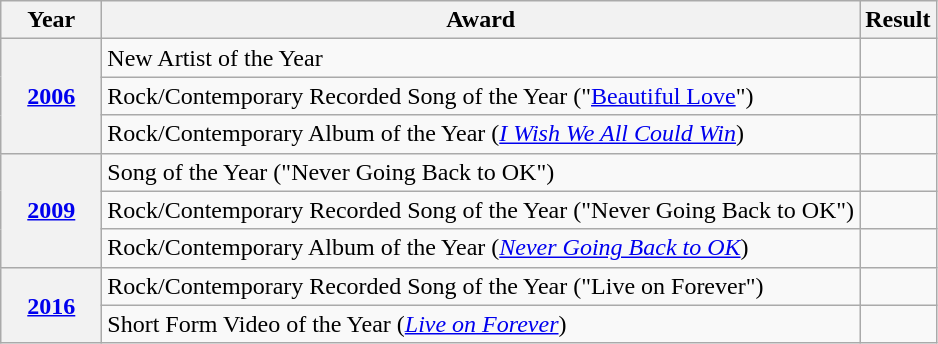<table class="wikitable">
<tr>
<th style="width:60px;">Year</th>
<th>Award</th>
<th>Result</th>
</tr>
<tr>
<th rowspan="3"><a href='#'>2006</a></th>
<td>New Artist of the Year</td>
<td></td>
</tr>
<tr>
<td>Rock/Contemporary Recorded Song of the Year ("<a href='#'>Beautiful Love</a>")</td>
<td></td>
</tr>
<tr>
<td>Rock/Contemporary Album of the Year (<em><a href='#'>I Wish We All Could Win</a></em>)</td>
<td></td>
</tr>
<tr>
<th rowspan="3"><a href='#'>2009</a></th>
<td>Song of the Year ("Never Going Back to OK")</td>
<td></td>
</tr>
<tr>
<td>Rock/Contemporary Recorded Song of the Year ("Never Going Back to OK")</td>
<td></td>
</tr>
<tr>
<td>Rock/Contemporary Album of the Year (<em><a href='#'>Never Going Back to OK</a></em>)</td>
<td></td>
</tr>
<tr>
<th rowspan="2"><a href='#'>2016</a></th>
<td>Rock/Contemporary Recorded Song of the Year ("Live on Forever")</td>
<td></td>
</tr>
<tr>
<td>Short Form Video of the Year (<em><a href='#'>Live on Forever</a></em>)</td>
<td></td>
</tr>
</table>
